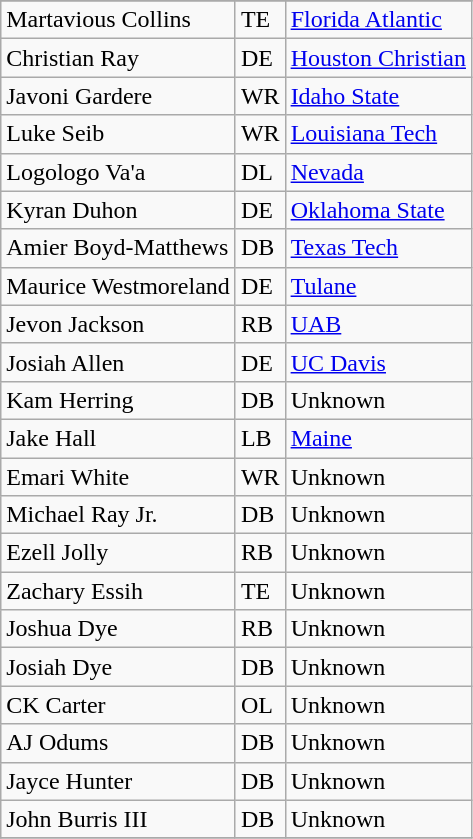<table class="wikitable sortable">
<tr>
</tr>
<tr>
<td>Martavious Collins</td>
<td>TE</td>
<td><a href='#'>Florida Atlantic</a></td>
</tr>
<tr>
<td>Christian Ray</td>
<td>DE</td>
<td><a href='#'>Houston Christian</a></td>
</tr>
<tr>
<td>Javoni Gardere</td>
<td>WR</td>
<td><a href='#'>Idaho State</a></td>
</tr>
<tr>
<td>Luke Seib</td>
<td>WR</td>
<td><a href='#'>Louisiana Tech</a></td>
</tr>
<tr>
<td>Logologo Va'a</td>
<td>DL</td>
<td><a href='#'>Nevada</a></td>
</tr>
<tr>
<td>Kyran Duhon</td>
<td>DE</td>
<td><a href='#'>Oklahoma State</a></td>
</tr>
<tr>
<td>Amier Boyd-Matthews</td>
<td>DB</td>
<td><a href='#'>Texas Tech</a></td>
</tr>
<tr>
<td>Maurice Westmoreland</td>
<td>DE</td>
<td><a href='#'>Tulane</a></td>
</tr>
<tr>
<td>Jevon Jackson</td>
<td>RB</td>
<td><a href='#'>UAB</a></td>
</tr>
<tr>
<td>Josiah Allen</td>
<td>DE</td>
<td><a href='#'>UC Davis</a></td>
</tr>
<tr>
<td>Kam Herring</td>
<td>DB</td>
<td>Unknown</td>
</tr>
<tr>
<td>Jake Hall</td>
<td>LB</td>
<td><a href='#'>Maine</a></td>
</tr>
<tr>
<td>Emari White</td>
<td>WR</td>
<td>Unknown</td>
</tr>
<tr>
<td>Michael Ray Jr.</td>
<td>DB</td>
<td>Unknown</td>
</tr>
<tr>
<td>Ezell Jolly</td>
<td>RB</td>
<td>Unknown</td>
</tr>
<tr>
<td>Zachary Essih</td>
<td>TE</td>
<td>Unknown</td>
</tr>
<tr>
<td>Joshua Dye</td>
<td>RB</td>
<td>Unknown</td>
</tr>
<tr>
<td>Josiah Dye</td>
<td>DB</td>
<td>Unknown</td>
</tr>
<tr>
<td>CK Carter</td>
<td>OL</td>
<td>Unknown</td>
</tr>
<tr>
<td>AJ Odums</td>
<td>DB</td>
<td>Unknown</td>
</tr>
<tr>
<td>Jayce Hunter</td>
<td>DB</td>
<td>Unknown</td>
</tr>
<tr>
<td>John Burris III</td>
<td>DB</td>
<td>Unknown</td>
</tr>
<tr>
</tr>
</table>
